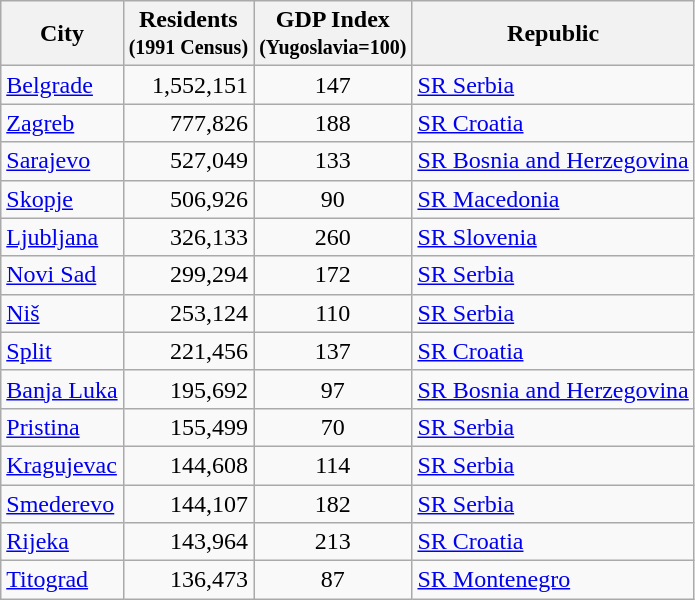<table class="wikitable sortable" style="text-align: center;">
<tr align="center" valign="middle">
<th class="unsortable">City</th>
<th>Residents<br><small>(1991 Census)</small></th>
<th>GDP Index<br><small>(Yugoslavia=100)</small></th>
<th class="unsortable">Republic</th>
</tr>
<tr>
<td align="left"><a href='#'>Belgrade</a></td>
<td align="right">1,552,151</td>
<td>147</td>
<td align="left"><a href='#'>SR Serbia</a></td>
</tr>
<tr>
<td align="left"><a href='#'>Zagreb</a></td>
<td align="right">777,826</td>
<td>188</td>
<td align="left"><a href='#'>SR Croatia</a></td>
</tr>
<tr>
<td align="left"><a href='#'>Sarajevo</a></td>
<td align="right">527,049</td>
<td>133</td>
<td align="left"><a href='#'>SR Bosnia and Herzegovina</a></td>
</tr>
<tr>
<td align="left"><a href='#'>Skopje</a></td>
<td align="right">506,926</td>
<td>90</td>
<td align="left"><a href='#'>SR Macedonia</a></td>
</tr>
<tr>
<td align="left"><a href='#'>Ljubljana</a></td>
<td align="right">326,133</td>
<td>260</td>
<td align="left"><a href='#'>SR Slovenia</a></td>
</tr>
<tr>
<td align="left"><a href='#'>Novi Sad</a></td>
<td align="right">299,294</td>
<td>172</td>
<td align="left"><a href='#'>SR Serbia</a></td>
</tr>
<tr>
<td align="left"><a href='#'>Niš</a></td>
<td align="right">253,124</td>
<td>110</td>
<td align="left"><a href='#'>SR Serbia</a></td>
</tr>
<tr>
<td align="left"><a href='#'>Split</a></td>
<td align="right">221,456</td>
<td>137</td>
<td align="left"><a href='#'>SR Croatia</a></td>
</tr>
<tr>
<td align="left"><a href='#'>Banja Luka</a></td>
<td align="right">195,692</td>
<td>97</td>
<td align="left"><a href='#'>SR Bosnia and Herzegovina</a></td>
</tr>
<tr>
<td align="left"><a href='#'>Pristina</a></td>
<td align="right">155,499</td>
<td>70</td>
<td align="left"><a href='#'>SR Serbia</a></td>
</tr>
<tr>
<td align="left"><a href='#'>Kragujevac</a></td>
<td align="right">144,608</td>
<td>114</td>
<td align="left"><a href='#'>SR Serbia</a></td>
</tr>
<tr>
<td align="left"><a href='#'>Smederevo</a></td>
<td align="right">144,107</td>
<td>182</td>
<td align="left"><a href='#'>SR Serbia</a></td>
</tr>
<tr>
<td align="left"><a href='#'>Rijeka</a></td>
<td align="right">143,964</td>
<td>213</td>
<td align="left"><a href='#'>SR Croatia</a></td>
</tr>
<tr>
<td align="left"><a href='#'>Titograd</a></td>
<td align="right">136,473</td>
<td>87</td>
<td align="left"><a href='#'>SR Montenegro</a></td>
</tr>
</table>
